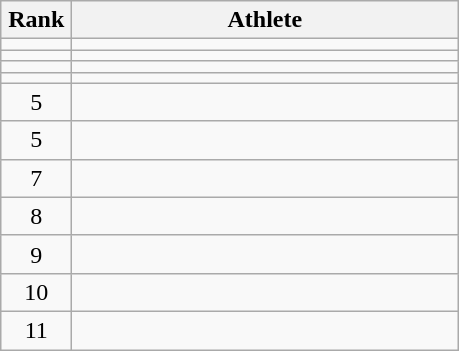<table class="wikitable" style="text-align: center;">
<tr>
<th width=40>Rank</th>
<th width=250>Athlete</th>
</tr>
<tr>
<td></td>
<td align="left"></td>
</tr>
<tr>
<td></td>
<td align="left"></td>
</tr>
<tr>
<td></td>
<td align="left"></td>
</tr>
<tr>
<td></td>
<td align="left"></td>
</tr>
<tr>
<td>5</td>
<td align="left"></td>
</tr>
<tr>
<td>5</td>
<td align="left"></td>
</tr>
<tr>
<td>7</td>
<td align="left"></td>
</tr>
<tr>
<td>8</td>
<td align="left"></td>
</tr>
<tr>
<td>9</td>
<td align="left"></td>
</tr>
<tr>
<td>10</td>
<td align="left"></td>
</tr>
<tr>
<td>11</td>
<td align="left"></td>
</tr>
</table>
